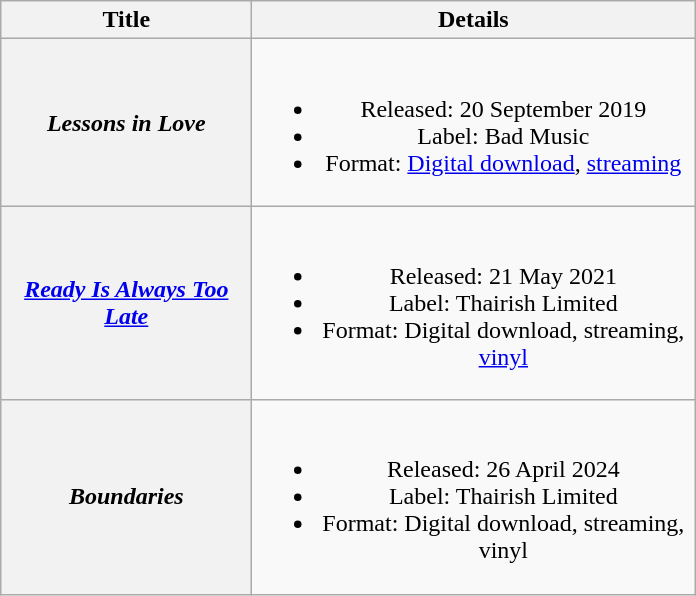<table class="wikitable plainrowheaders" style="text-align:center;">
<tr>
<th scope="col" style="width:10em;">Title</th>
<th scope="col" style="width:18em;">Details</th>
</tr>
<tr>
<th scope="row"><em>Lessons in Love</em></th>
<td><br><ul><li>Released: 20 September 2019</li><li>Label: Bad Music</li><li>Format: <a href='#'>Digital download</a>, <a href='#'>streaming</a></li></ul></td>
</tr>
<tr>
<th scope="row"><em><a href='#'>Ready Is Always Too Late</a></em></th>
<td><br><ul><li>Released: 21 May 2021</li><li>Label: Thairish Limited</li><li>Format: Digital download, streaming, <a href='#'>vinyl</a></li></ul></td>
</tr>
<tr>
<th scope="row"><em>Boundaries</em></th>
<td><br><ul><li>Released: 26 April 2024</li><li>Label: Thairish Limited</li><li>Format: Digital download, streaming, vinyl</li></ul></td>
</tr>
</table>
